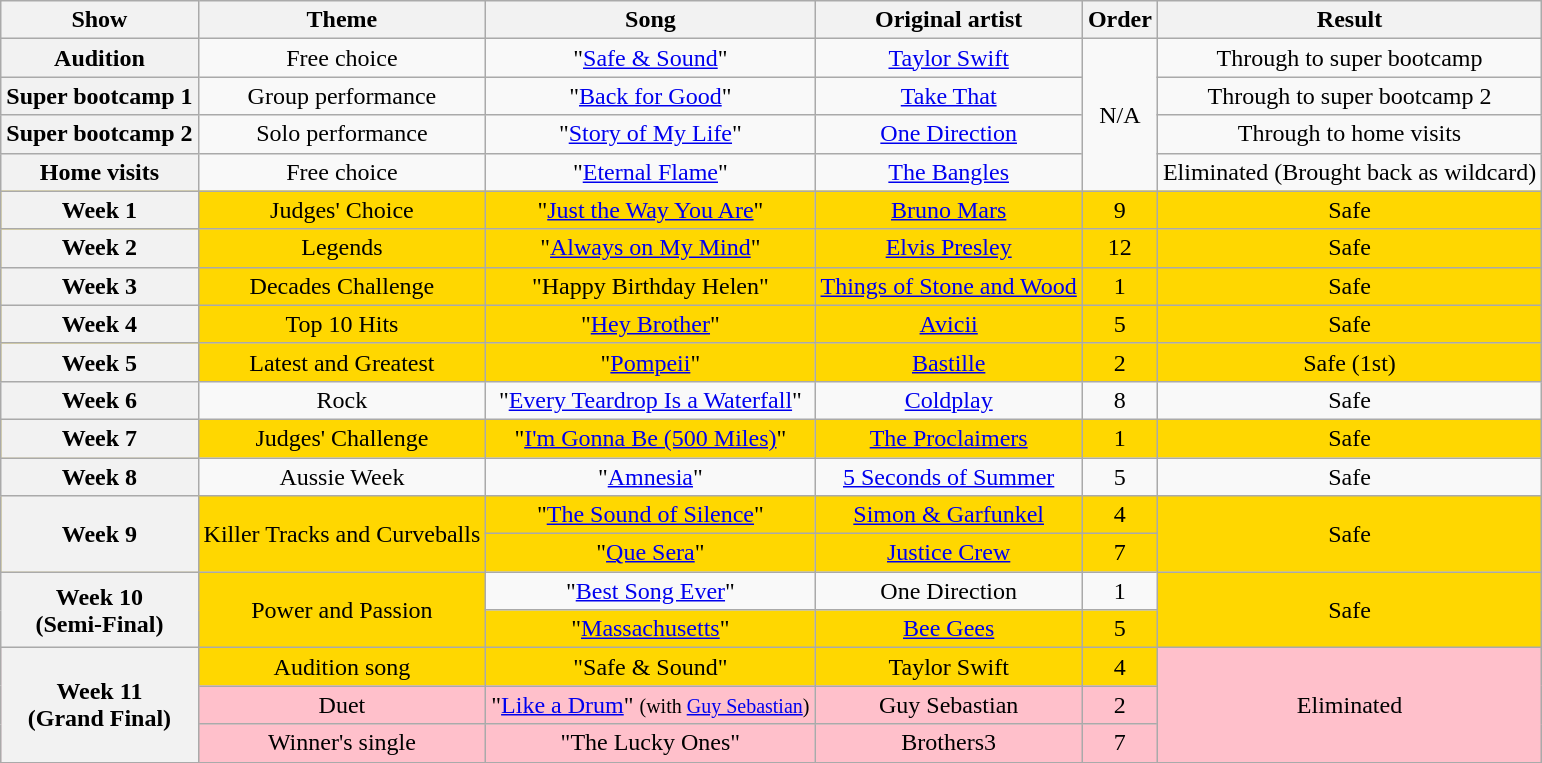<table class="wikitable collapsible collapsed" style="text-align:center;">
<tr>
<th scope="col">Show</th>
<th scope="col">Theme</th>
<th scope="col">Song</th>
<th scope="col">Original artist</th>
<th scope="col">Order</th>
<th scope="col">Result</th>
</tr>
<tr>
<th scope="row">Audition</th>
<td>Free choice</td>
<td>"<a href='#'>Safe & Sound</a>"</td>
<td><a href='#'>Taylor Swift</a></td>
<td rowspan="4">N/A</td>
<td>Through to super bootcamp</td>
</tr>
<tr>
<th scope="row">Super bootcamp 1</th>
<td>Group performance</td>
<td>"<a href='#'>Back for Good</a>"</td>
<td><a href='#'>Take That</a></td>
<td>Through to super bootcamp 2</td>
</tr>
<tr>
<th scope="row">Super bootcamp 2</th>
<td>Solo performance</td>
<td>"<a href='#'>Story of My Life</a>"</td>
<td><a href='#'>One Direction</a></td>
<td>Through to home visits</td>
</tr>
<tr>
<th scope="row">Home visits</th>
<td>Free choice</td>
<td>"<a href='#'>Eternal Flame</a>"</td>
<td><a href='#'>The Bangles</a></td>
<td>Eliminated (Brought back as wildcard)</td>
</tr>
<tr style="background:gold;">
<th scope="row">Week 1</th>
<td>Judges' Choice</td>
<td>"<a href='#'>Just the Way You Are</a>"</td>
<td><a href='#'>Bruno Mars</a></td>
<td>9</td>
<td>Safe</td>
</tr>
<tr style="background:gold;">
<th scope="row">Week 2</th>
<td>Legends</td>
<td>"<a href='#'>Always on My Mind</a>"</td>
<td><a href='#'>Elvis Presley</a></td>
<td>12</td>
<td>Safe</td>
</tr>
<tr style="background:gold;">
<th scope="row">Week 3</th>
<td>Decades Challenge</td>
<td>"Happy Birthday Helen"</td>
<td><a href='#'>Things of Stone and Wood</a></td>
<td>1</td>
<td>Safe</td>
</tr>
<tr style="background:gold;">
<th scope="row">Week 4</th>
<td>Top 10 Hits</td>
<td>"<a href='#'>Hey Brother</a>"</td>
<td><a href='#'>Avicii</a></td>
<td>5</td>
<td>Safe</td>
</tr>
<tr style="background:gold;">
<th scope="row">Week 5</th>
<td>Latest and Greatest</td>
<td>"<a href='#'>Pompeii</a>"</td>
<td><a href='#'>Bastille</a></td>
<td>2</td>
<td>Safe (1st)</td>
</tr>
<tr>
<th scope="row">Week 6</th>
<td>Rock</td>
<td>"<a href='#'>Every Teardrop Is a Waterfall</a>"</td>
<td><a href='#'>Coldplay</a></td>
<td>8</td>
<td>Safe</td>
</tr>
<tr style="background:gold;">
<th scope="row">Week 7</th>
<td>Judges' Challenge</td>
<td>"<a href='#'>I'm Gonna Be (500 Miles)</a>"</td>
<td><a href='#'>The Proclaimers</a></td>
<td>1</td>
<td>Safe</td>
</tr>
<tr>
<th scope="row">Week 8</th>
<td>Aussie Week</td>
<td>"<a href='#'>Amnesia</a>"</td>
<td><a href='#'>5 Seconds of Summer</a></td>
<td>5</td>
<td>Safe</td>
</tr>
<tr style="background:gold;">
<th scope="row" rowspan="2">Week 9</th>
<td rowspan="2">Killer Tracks and Curveballs</td>
<td>"<a href='#'>The Sound of Silence</a>"</td>
<td><a href='#'>Simon & Garfunkel</a></td>
<td>4</td>
<td rowspan="2">Safe</td>
</tr>
<tr style="background:gold;">
<td>"<a href='#'>Que Sera</a>"</td>
<td><a href='#'>Justice Crew</a></td>
<td>7</td>
</tr>
<tr>
<th scope="row" rowspan="2">Week 10<br>(Semi-Final)</th>
<td rowspan="2" style="background:gold;">Power and Passion</td>
<td>"<a href='#'>Best Song Ever</a>"</td>
<td>One Direction</td>
<td>1</td>
<td rowspan="2" style="background:gold;">Safe</td>
</tr>
<tr style="background:gold;">
<td>"<a href='#'>Massachusetts</a>"</td>
<td><a href='#'>Bee Gees</a></td>
<td>5</td>
</tr>
<tr style="background:pink;">
<th scope="row" rowspan="4">Week 11<br>(Grand Final)</th>
<td style="background:gold;">Audition song</td>
<td style="background:gold;">"Safe & Sound"</td>
<td style="background:gold;">Taylor Swift</td>
<td style="background:gold;">4</td>
<td rowspan="3">Eliminated</td>
</tr>
<tr style="background:pink;">
<td>Duet</td>
<td>"<a href='#'>Like a Drum</a>" <small>(with <a href='#'>Guy Sebastian</a>)</small></td>
<td>Guy Sebastian</td>
<td>2</td>
</tr>
<tr style="background:pink;">
<td>Winner's single</td>
<td>"The Lucky Ones"</td>
<td>Brothers3</td>
<td>7</td>
</tr>
<tr>
</tr>
</table>
